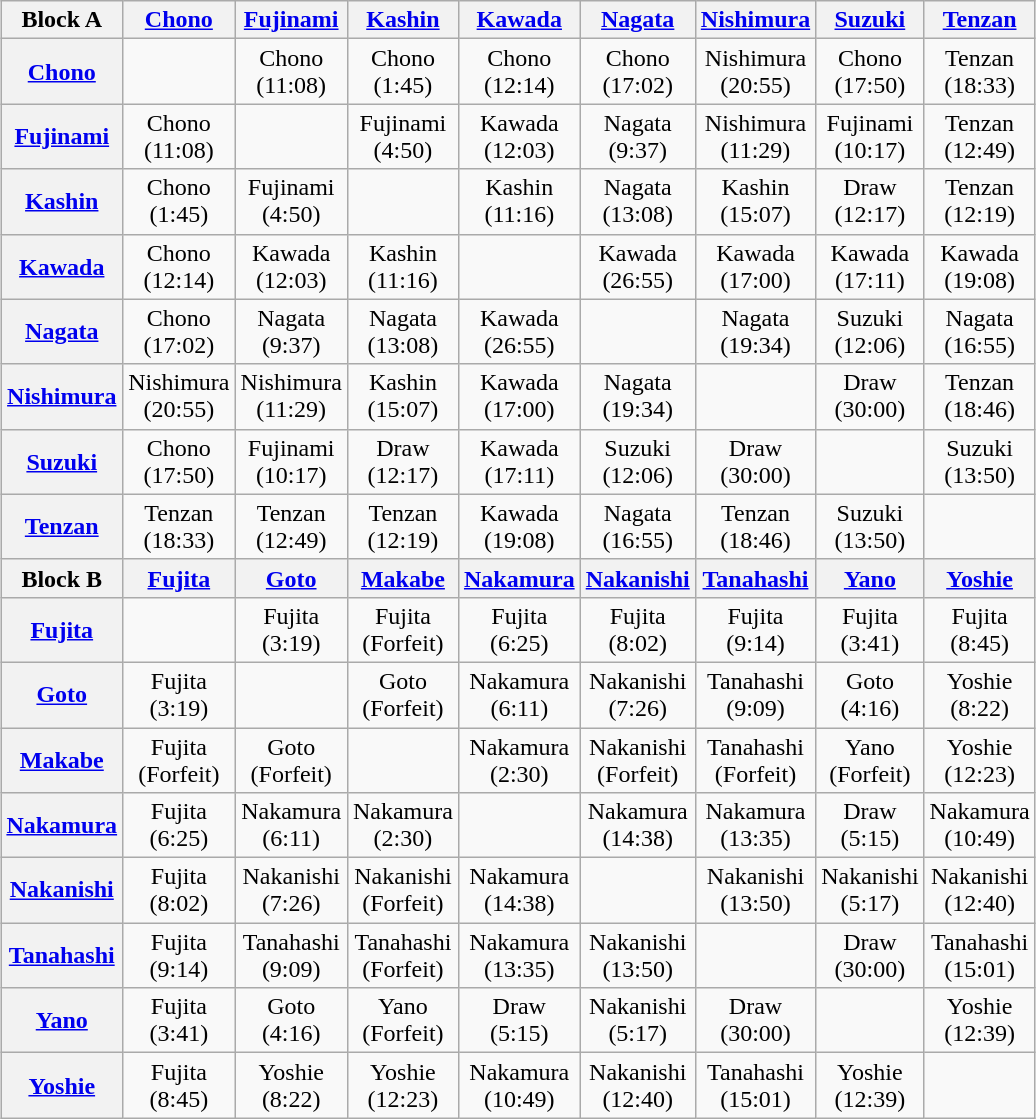<table class="wikitable" style="margin: 1em auto 1em auto">
<tr align="center">
<th>Block A</th>
<th><a href='#'>Chono</a></th>
<th><a href='#'>Fujinami</a></th>
<th><a href='#'>Kashin</a></th>
<th><a href='#'>Kawada</a></th>
<th><a href='#'>Nagata</a></th>
<th><a href='#'>Nishimura</a></th>
<th><a href='#'>Suzuki</a></th>
<th><a href='#'>Tenzan</a></th>
</tr>
<tr align="center">
<th><a href='#'>Chono</a></th>
<td></td>
<td>Chono<br>(11:08)</td>
<td>Chono<br>(1:45)</td>
<td>Chono<br>(12:14)</td>
<td>Chono<br>(17:02)</td>
<td>Nishimura<br>(20:55)</td>
<td>Chono<br>(17:50)</td>
<td>Tenzan<br>(18:33)</td>
</tr>
<tr align="center">
<th><a href='#'>Fujinami</a></th>
<td>Chono<br>(11:08)</td>
<td></td>
<td>Fujinami<br>(4:50)</td>
<td>Kawada<br>(12:03)</td>
<td>Nagata<br>(9:37)</td>
<td>Nishimura<br>(11:29)</td>
<td>Fujinami<br>(10:17)</td>
<td>Tenzan<br>(12:49)</td>
</tr>
<tr align="center">
<th><a href='#'>Kashin</a></th>
<td>Chono<br>(1:45)</td>
<td>Fujinami<br>(4:50)</td>
<td></td>
<td>Kashin<br>(11:16)</td>
<td>Nagata<br>(13:08)</td>
<td>Kashin<br>(15:07)</td>
<td>Draw<br>(12:17)</td>
<td>Tenzan<br>(12:19)</td>
</tr>
<tr align="center">
<th><a href='#'>Kawada</a></th>
<td>Chono<br>(12:14)</td>
<td>Kawada<br>(12:03)</td>
<td>Kashin<br>(11:16)</td>
<td></td>
<td>Kawada<br>(26:55)</td>
<td>Kawada<br>(17:00)</td>
<td>Kawada<br>(17:11)</td>
<td>Kawada<br>(19:08)</td>
</tr>
<tr align="center">
<th><a href='#'>Nagata</a></th>
<td>Chono<br>(17:02)</td>
<td>Nagata<br>(9:37)</td>
<td>Nagata<br>(13:08)</td>
<td>Kawada<br>(26:55)</td>
<td></td>
<td>Nagata<br>(19:34)</td>
<td>Suzuki<br>(12:06)</td>
<td>Nagata<br>(16:55)</td>
</tr>
<tr align="center">
<th><a href='#'>Nishimura</a></th>
<td>Nishimura<br>(20:55)</td>
<td>Nishimura<br>(11:29)</td>
<td>Kashin<br>(15:07)</td>
<td>Kawada<br>(17:00)</td>
<td>Nagata<br>(19:34)</td>
<td></td>
<td>Draw<br>(30:00)</td>
<td>Tenzan<br>(18:46)</td>
</tr>
<tr align="center">
<th><a href='#'>Suzuki</a></th>
<td>Chono<br>(17:50)</td>
<td>Fujinami<br>(10:17)</td>
<td>Draw<br>(12:17)</td>
<td>Kawada<br>(17:11)</td>
<td>Suzuki<br>(12:06)</td>
<td>Draw<br>(30:00)</td>
<td></td>
<td>Suzuki<br>(13:50)</td>
</tr>
<tr align="center">
<th><a href='#'>Tenzan</a></th>
<td>Tenzan<br>(18:33)</td>
<td>Tenzan<br>(12:49)</td>
<td>Tenzan<br>(12:19)</td>
<td>Kawada<br>(19:08)</td>
<td>Nagata<br>(16:55)</td>
<td>Tenzan<br>(18:46)</td>
<td>Suzuki<br>(13:50)</td>
<td></td>
</tr>
<tr align="center">
<th>Block B</th>
<th><a href='#'>Fujita</a></th>
<th><a href='#'>Goto</a></th>
<th><a href='#'>Makabe</a></th>
<th><a href='#'>Nakamura</a></th>
<th><a href='#'>Nakanishi</a></th>
<th><a href='#'>Tanahashi</a></th>
<th><a href='#'>Yano</a></th>
<th><a href='#'>Yoshie</a></th>
</tr>
<tr align="center">
<th><a href='#'>Fujita</a></th>
<td></td>
<td>Fujita<br>(3:19)</td>
<td>Fujita<br>(Forfeit)</td>
<td>Fujita<br>(6:25)</td>
<td>Fujita<br>(8:02)</td>
<td>Fujita<br>(9:14)</td>
<td>Fujita<br>(3:41)</td>
<td>Fujita<br>(8:45)</td>
</tr>
<tr align="center">
<th><a href='#'>Goto</a></th>
<td>Fujita<br>(3:19)</td>
<td></td>
<td>Goto<br>(Forfeit)</td>
<td>Nakamura<br>(6:11)</td>
<td>Nakanishi<br>(7:26)</td>
<td>Tanahashi<br>(9:09)</td>
<td>Goto<br>(4:16)</td>
<td>Yoshie<br>(8:22)</td>
</tr>
<tr align="center">
<th><a href='#'>Makabe</a></th>
<td>Fujita<br>(Forfeit)</td>
<td>Goto<br>(Forfeit)</td>
<td></td>
<td>Nakamura<br>(2:30)</td>
<td>Nakanishi<br>(Forfeit)</td>
<td>Tanahashi<br>(Forfeit)</td>
<td>Yano<br>(Forfeit)</td>
<td>Yoshie<br>(12:23)</td>
</tr>
<tr align="center">
<th><a href='#'>Nakamura</a></th>
<td>Fujita<br>(6:25)</td>
<td>Nakamura<br>(6:11)</td>
<td>Nakamura<br>(2:30)</td>
<td></td>
<td>Nakamura<br>(14:38)</td>
<td>Nakamura<br>(13:35)</td>
<td>Draw<br>(5:15)</td>
<td>Nakamura<br>(10:49)</td>
</tr>
<tr align="center">
<th><a href='#'>Nakanishi</a></th>
<td>Fujita<br>(8:02)</td>
<td>Nakanishi<br>(7:26)</td>
<td>Nakanishi<br>(Forfeit)</td>
<td>Nakamura<br>(14:38)</td>
<td></td>
<td>Nakanishi<br>(13:50)</td>
<td>Nakanishi<br>(5:17)</td>
<td>Nakanishi<br>(12:40)</td>
</tr>
<tr align="center">
<th><a href='#'>Tanahashi</a></th>
<td>Fujita<br>(9:14)</td>
<td>Tanahashi<br>(9:09)</td>
<td>Tanahashi<br>(Forfeit)</td>
<td>Nakamura<br>(13:35)</td>
<td>Nakanishi<br>(13:50)</td>
<td></td>
<td>Draw<br>(30:00)</td>
<td>Tanahashi<br>(15:01)</td>
</tr>
<tr align="center">
<th><a href='#'>Yano</a></th>
<td>Fujita<br>(3:41)</td>
<td>Goto<br>(4:16)</td>
<td>Yano<br>(Forfeit)</td>
<td>Draw<br>(5:15)</td>
<td>Nakanishi<br>(5:17)</td>
<td>Draw<br>(30:00)</td>
<td></td>
<td>Yoshie<br>(12:39)</td>
</tr>
<tr align="center">
<th><a href='#'>Yoshie</a></th>
<td>Fujita<br>(8:45)</td>
<td>Yoshie<br>(8:22)</td>
<td>Yoshie<br>(12:23)</td>
<td>Nakamura<br>(10:49)</td>
<td>Nakanishi<br>(12:40)</td>
<td>Tanahashi<br>(15:01)</td>
<td>Yoshie<br>(12:39)</td>
<td></td>
</tr>
</table>
